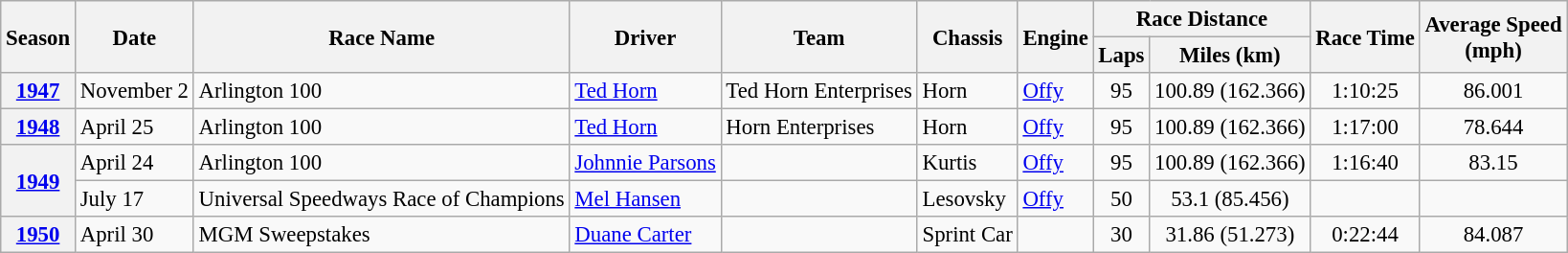<table class="wikitable" style="font-size: 95%;">
<tr>
<th rowspan="2">Season</th>
<th rowspan="2">Date</th>
<th rowspan="2">Race Name</th>
<th rowspan="2">Driver</th>
<th rowspan="2">Team</th>
<th rowspan="2">Chassis</th>
<th rowspan="2">Engine</th>
<th colspan="2">Race Distance</th>
<th rowspan="2">Race Time</th>
<th rowspan="2">Average Speed<br>(mph)</th>
</tr>
<tr>
<th>Laps</th>
<th>Miles (km)</th>
</tr>
<tr>
<th><a href='#'>1947</a></th>
<td>November 2</td>
<td>Arlington 100</td>
<td> <a href='#'>Ted Horn</a></td>
<td>Ted Horn Enterprises</td>
<td>Horn</td>
<td><a href='#'>Offy</a></td>
<td align="center">95</td>
<td align="center">100.89 (162.366)</td>
<td align="center">1:10:25</td>
<td align="center">86.001</td>
</tr>
<tr>
<th><a href='#'>1948</a></th>
<td>April 25</td>
<td>Arlington 100</td>
<td>  <a href='#'>Ted Horn</a></td>
<td>Horn Enterprises</td>
<td>Horn</td>
<td><a href='#'>Offy</a></td>
<td align="center">95</td>
<td align="center">100.89 (162.366)</td>
<td align="center">1:17:00</td>
<td align="center">78.644</td>
</tr>
<tr>
<th rowspan=2><a href='#'>1949</a></th>
<td>April 24</td>
<td>Arlington 100</td>
<td> <a href='#'>Johnnie Parsons</a></td>
<td></td>
<td>Kurtis</td>
<td><a href='#'>Offy</a></td>
<td align="center">95</td>
<td align="center">100.89 (162.366)</td>
<td align="center">1:16:40</td>
<td align="center">83.15</td>
</tr>
<tr>
<td>July 17</td>
<td>Universal Speedways Race of Champions</td>
<td> <a href='#'>Mel Hansen</a></td>
<td></td>
<td>Lesovsky</td>
<td><a href='#'>Offy</a></td>
<td align="center">50</td>
<td align="center">53.1 (85.456)</td>
<td align="center"></td>
<td align="center"></td>
</tr>
<tr>
<th><a href='#'>1950</a></th>
<td>April 30</td>
<td>MGM Sweepstakes</td>
<td>  <a href='#'>Duane Carter</a></td>
<td></td>
<td>Sprint Car</td>
<td></td>
<td align="center">30</td>
<td align="center">31.86 (51.273)</td>
<td align="center">0:22:44</td>
<td align="center">84.087</td>
</tr>
</table>
